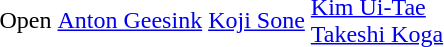<table>
<tr>
<td>Open</td>
<td> <a href='#'>Anton Geesink</a></td>
<td> <a href='#'>Koji Sone</a></td>
<td> <a href='#'>Kim Ui-Tae</a> <br>  <a href='#'>Takeshi Koga</a></td>
</tr>
</table>
